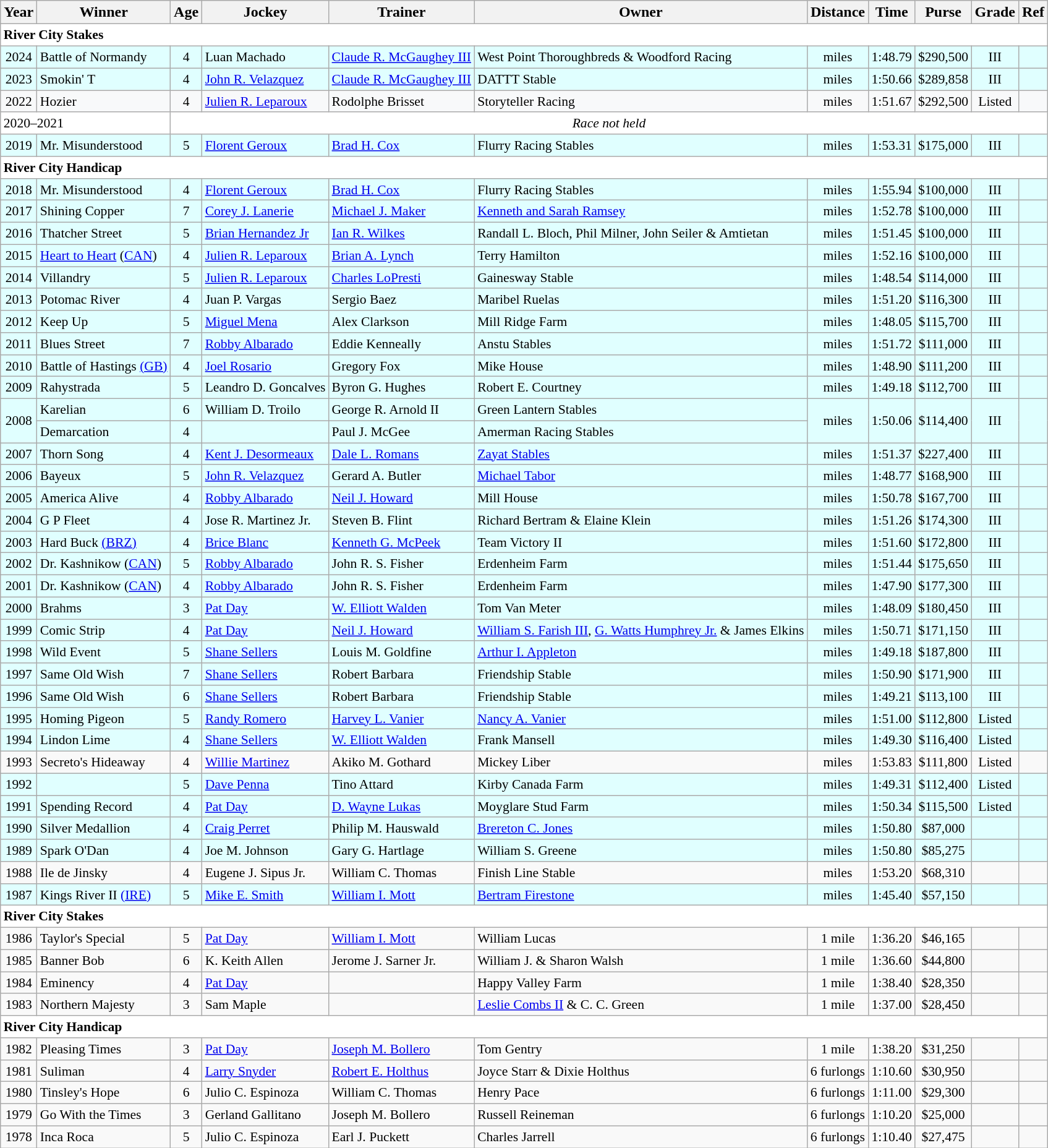<table class="wikitable sortable">
<tr>
<th>Year</th>
<th>Winner</th>
<th>Age</th>
<th>Jockey</th>
<th>Trainer</th>
<th>Owner</th>
<th>Distance</th>
<th>Time</th>
<th>Purse</th>
<th>Grade</th>
<th>Ref</th>
</tr>
<tr style="font-size:90%; background-color:white">
<td align="left" colspan=11><strong>River City Stakes</strong></td>
</tr>
<tr style="font-size:90%; background-color:lightcyan">
<td align=center>2024</td>
<td>Battle of Normandy</td>
<td align=center>4</td>
<td>Luan Machado</td>
<td><a href='#'>Claude R. McGaughey III</a></td>
<td>West Point Thoroughbreds & Woodford Racing</td>
<td align=center> miles</td>
<td align=center>1:48.79</td>
<td align=center>$290,500</td>
<td align=center>III</td>
<td></td>
</tr>
<tr style="font-size:90%; background-color:lightcyan">
<td align=center>2023</td>
<td>Smokin' T</td>
<td align=center>4</td>
<td><a href='#'>John R. Velazquez</a></td>
<td><a href='#'>Claude R. McGaughey III</a></td>
<td>DATTT Stable</td>
<td align=center> miles</td>
<td align=center>1:50.66</td>
<td align=center>$289,858</td>
<td align=center>III</td>
<td></td>
</tr>
<tr style="font-size:90%; background-color:#F8F9FA">
<td align=center>2022</td>
<td>Hozier</td>
<td align=center>4</td>
<td><a href='#'>Julien R. Leparoux</a></td>
<td>Rodolphe Brisset</td>
<td>Storyteller Racing</td>
<td align=center> miles</td>
<td align=center>1:51.67</td>
<td align=center>$292,500</td>
<td align=center>Listed</td>
<td></td>
</tr>
<tr style="font-size:90%; background-color:white">
<td align="left" colspan=2>2020–2021</td>
<td align="center" colspan=9><em>Race not held</em></td>
</tr>
<tr style="font-size:90%; background-color:lightcyan">
<td align=center>2019</td>
<td>Mr. Misunderstood</td>
<td align=center>5</td>
<td><a href='#'>Florent Geroux</a></td>
<td><a href='#'>Brad H. Cox</a></td>
<td>Flurry Racing Stables</td>
<td align=center> miles</td>
<td align=center>1:53.31</td>
<td align=center>$175,000</td>
<td align=center>III</td>
<td></td>
</tr>
<tr style="font-size:90%; background-color:white">
<td align="left" colspan=11><strong>River City Handicap</strong></td>
</tr>
<tr style="font-size:90%; background-color:lightcyan">
<td align=center>2018</td>
<td>Mr. Misunderstood</td>
<td align=center>4</td>
<td><a href='#'>Florent Geroux</a></td>
<td><a href='#'>Brad H. Cox</a></td>
<td>Flurry Racing Stables</td>
<td align=center> miles</td>
<td align=center>1:55.94</td>
<td align=center>$100,000</td>
<td align=center>III</td>
<td></td>
</tr>
<tr style="font-size:90%; background-color:lightcyan">
<td align=center>2017</td>
<td>Shining Copper</td>
<td align=center>7</td>
<td><a href='#'>Corey J. Lanerie</a></td>
<td><a href='#'>Michael J. Maker</a></td>
<td><a href='#'>Kenneth and Sarah Ramsey</a></td>
<td align=center> miles</td>
<td align=center>1:52.78</td>
<td align=center>$100,000</td>
<td align=center>III</td>
<td></td>
</tr>
<tr style="font-size:90%; background-color:lightcyan">
<td align=center>2016</td>
<td>Thatcher Street</td>
<td align=center>5</td>
<td><a href='#'>Brian Hernandez Jr</a></td>
<td><a href='#'>Ian R. Wilkes</a></td>
<td>Randall L. Bloch, Phil Milner, John Seiler & Amtietan</td>
<td align=center> miles</td>
<td align=center>1:51.45</td>
<td align=center>$100,000</td>
<td align=center>III</td>
<td></td>
</tr>
<tr style="font-size:90%; background-color:lightcyan">
<td align=center>2015</td>
<td><a href='#'>Heart to Heart</a> (<a href='#'>CAN</a>)</td>
<td align=center>4</td>
<td><a href='#'>Julien R. Leparoux</a></td>
<td><a href='#'>Brian A. Lynch</a></td>
<td>Terry Hamilton</td>
<td align=center> miles</td>
<td align=center>1:52.16</td>
<td align=center>$100,000</td>
<td align=center>III</td>
<td></td>
</tr>
<tr style="font-size:90%; background-color:lightcyan">
<td align=center>2014</td>
<td>Villandry</td>
<td align=center>5</td>
<td><a href='#'>Julien R. Leparoux</a></td>
<td><a href='#'>Charles LoPresti</a></td>
<td>Gainesway Stable</td>
<td align=center> miles</td>
<td align=center>1:48.54</td>
<td align=center>$114,000</td>
<td align=center>III</td>
<td></td>
</tr>
<tr style="font-size:90%; background-color:lightcyan">
<td align=center>2013</td>
<td>Potomac River</td>
<td align=center>4</td>
<td>Juan P. Vargas</td>
<td>Sergio Baez</td>
<td>Maribel Ruelas</td>
<td align=center> miles</td>
<td align=center>1:51.20</td>
<td align=center>$116,300</td>
<td align=center>III</td>
<td></td>
</tr>
<tr style="font-size:90%; background-color:lightcyan">
<td align=center>2012</td>
<td>Keep Up</td>
<td align=center>5</td>
<td><a href='#'>Miguel Mena</a></td>
<td>Alex Clarkson</td>
<td>Mill Ridge Farm</td>
<td align=center> miles</td>
<td align=center>1:48.05</td>
<td align=center>$115,700</td>
<td align=center>III</td>
<td></td>
</tr>
<tr style="font-size:90%; background-color:lightcyan">
<td align=center>2011</td>
<td>Blues Street</td>
<td align=center>7</td>
<td><a href='#'>Robby Albarado</a></td>
<td>Eddie Kenneally</td>
<td>Anstu Stables</td>
<td align=center> miles</td>
<td align=center>1:51.72</td>
<td align=center>$111,000</td>
<td align=center>III</td>
<td></td>
</tr>
<tr style="font-size:90%; background-color:lightcyan">
<td align=center>2010</td>
<td>Battle of Hastings <a href='#'>(GB)</a></td>
<td align=center>4</td>
<td><a href='#'>Joel Rosario</a></td>
<td>Gregory Fox</td>
<td>Mike House</td>
<td align=center> miles</td>
<td align=center>1:48.90</td>
<td align=center>$111,200</td>
<td align=center>III</td>
<td></td>
</tr>
<tr style="font-size:90%; background-color:lightcyan">
<td align=center>2009</td>
<td>Rahystrada</td>
<td align=center>5</td>
<td>Leandro D. Goncalves</td>
<td>Byron G. Hughes</td>
<td>Robert E. Courtney</td>
<td align=center> miles</td>
<td align=center>1:49.18</td>
<td align=center>$112,700</td>
<td align=center>III</td>
<td></td>
</tr>
<tr style="font-size:90%; background-color:lightcyan">
<td align=center rowspan=2>2008</td>
<td>Karelian</td>
<td align=center>6</td>
<td>William D. Troilo</td>
<td>George R. Arnold II</td>
<td>Green Lantern Stables</td>
<td align=center rowspan=2> miles</td>
<td align=center rowspan=2>1:50.06</td>
<td align=center rowspan=2>$114,400</td>
<td align=center rowspan=2>III</td>
<td rowspan=2></td>
</tr>
<tr style="font-size:90%; background-color:lightcyan">
<td>Demarcation</td>
<td align=center>4</td>
<td></td>
<td>Paul J. McGee</td>
<td>Amerman Racing Stables</td>
</tr>
<tr style="font-size:90%; background-color:lightcyan">
<td align=center>2007</td>
<td>Thorn Song</td>
<td align=center>4</td>
<td><a href='#'>Kent J. Desormeaux</a></td>
<td><a href='#'>Dale L. Romans</a></td>
<td><a href='#'>Zayat Stables</a></td>
<td align=center> miles</td>
<td align=center>1:51.37</td>
<td align=center>$227,400</td>
<td align=center>III</td>
<td></td>
</tr>
<tr style="font-size:90%; background-color:lightcyan">
<td align=center>2006</td>
<td>Bayeux</td>
<td align=center>5</td>
<td><a href='#'>John R. Velazquez</a></td>
<td>Gerard A. Butler</td>
<td><a href='#'>Michael Tabor</a></td>
<td align=center> miles</td>
<td align=center>1:48.77</td>
<td align=center>$168,900</td>
<td align=center>III</td>
<td></td>
</tr>
<tr style="font-size:90%; background-color:lightcyan">
<td align=center>2005</td>
<td>America Alive</td>
<td align=center>4</td>
<td><a href='#'>Robby Albarado</a></td>
<td><a href='#'>Neil J. Howard</a></td>
<td>Mill House</td>
<td align=center> miles</td>
<td align=center>1:50.78</td>
<td align=center>$167,700</td>
<td align=center>III</td>
<td></td>
</tr>
<tr style="font-size:90%; background-color:lightcyan">
<td align=center>2004</td>
<td>G P Fleet</td>
<td align=center>4</td>
<td>Jose R. Martinez Jr.</td>
<td>Steven B. Flint</td>
<td>Richard Bertram & Elaine Klein</td>
<td align=center> miles</td>
<td align=center>1:51.26</td>
<td align=center>$174,300</td>
<td align=center>III</td>
<td></td>
</tr>
<tr style="font-size:90%; background-color:lightcyan">
<td align=center>2003</td>
<td>Hard Buck <a href='#'>(BRZ)</a></td>
<td align=center>4</td>
<td><a href='#'>Brice Blanc</a></td>
<td><a href='#'>Kenneth G. McPeek</a></td>
<td>Team Victory II</td>
<td align=center> miles</td>
<td align=center>1:51.60</td>
<td align=center>$172,800</td>
<td align=center>III</td>
<td></td>
</tr>
<tr style="font-size:90%; background-color:lightcyan">
<td align=center>2002</td>
<td>Dr. Kashnikow (<a href='#'>CAN</a>)</td>
<td align=center>5</td>
<td><a href='#'>Robby Albarado</a></td>
<td>John R. S. Fisher</td>
<td>Erdenheim Farm</td>
<td align=center> miles</td>
<td align=center>1:51.44</td>
<td align=center>$175,650</td>
<td align=center>III</td>
<td></td>
</tr>
<tr style="font-size:90%; background-color:lightcyan">
<td align=center>2001</td>
<td>Dr. Kashnikow (<a href='#'>CAN</a>)</td>
<td align=center>4</td>
<td><a href='#'>Robby Albarado</a></td>
<td>John R. S. Fisher</td>
<td>Erdenheim Farm</td>
<td align=center> miles</td>
<td align=center>1:47.90</td>
<td align=center>$177,300</td>
<td align=center>III</td>
<td></td>
</tr>
<tr style="font-size:90%; background-color:lightcyan">
<td align=center>2000</td>
<td>Brahms</td>
<td align=center>3</td>
<td><a href='#'>Pat Day</a></td>
<td><a href='#'>W. Elliott Walden</a></td>
<td>Tom Van Meter</td>
<td align=center> miles</td>
<td align=center>1:48.09</td>
<td align=center>$180,450</td>
<td align=center>III</td>
<td></td>
</tr>
<tr style="font-size:90%; background-color:lightcyan">
<td align=center>1999</td>
<td>Comic Strip</td>
<td align=center>4</td>
<td><a href='#'>Pat Day</a></td>
<td><a href='#'>Neil J. Howard</a></td>
<td><a href='#'>William S. Farish III</a>, <a href='#'>G. Watts Humphrey Jr.</a> & James Elkins</td>
<td align=center> miles</td>
<td align=center>1:50.71</td>
<td align=center>$171,150</td>
<td align=center>III</td>
<td></td>
</tr>
<tr style="font-size:90%; background-color:lightcyan">
<td align=center>1998</td>
<td>Wild Event</td>
<td align=center>5</td>
<td><a href='#'>Shane Sellers</a></td>
<td>Louis M. Goldfine</td>
<td><a href='#'>Arthur I. Appleton</a></td>
<td align=center> miles</td>
<td align=center>1:49.18</td>
<td align=center>$187,800</td>
<td align=center>III</td>
<td></td>
</tr>
<tr style="font-size:90%; background-color:lightcyan">
<td align=center>1997</td>
<td>Same Old Wish</td>
<td align=center>7</td>
<td><a href='#'>Shane Sellers</a></td>
<td>Robert Barbara</td>
<td>Friendship Stable</td>
<td align=center> miles</td>
<td align=center>1:50.90</td>
<td align=center>$171,900</td>
<td align=center>III</td>
<td></td>
</tr>
<tr style="font-size:90%; background-color:lightcyan">
<td align=center>1996</td>
<td>Same Old Wish</td>
<td align=center>6</td>
<td><a href='#'>Shane Sellers</a></td>
<td>Robert Barbara</td>
<td>Friendship Stable</td>
<td align=center> miles</td>
<td align=center>1:49.21</td>
<td align=center>$113,100</td>
<td align=center>III</td>
<td></td>
</tr>
<tr style="font-size:90%; background-color:lightcyan">
<td align=center>1995</td>
<td>Homing Pigeon</td>
<td align=center>5</td>
<td><a href='#'>Randy Romero</a></td>
<td><a href='#'>Harvey L. Vanier</a></td>
<td><a href='#'>Nancy A. Vanier</a></td>
<td align=center> miles</td>
<td align=center>1:51.00</td>
<td align=center>$112,800</td>
<td align=center>Listed</td>
<td></td>
</tr>
<tr style="font-size:90%; background-color:lightcyan">
<td align=center>1994</td>
<td>Lindon Lime</td>
<td align=center>4</td>
<td><a href='#'>Shane Sellers</a></td>
<td><a href='#'>W. Elliott Walden</a></td>
<td>Frank Mansell</td>
<td align=center> miles</td>
<td align=center>1:49.30</td>
<td align=center>$116,400</td>
<td align=center>Listed</td>
<td></td>
</tr>
<tr style="font-size:90%;">
<td align=center>1993</td>
<td>Secreto's Hideaway</td>
<td align=center>4</td>
<td><a href='#'>Willie Martinez</a></td>
<td>Akiko M. Gothard</td>
<td>Mickey Liber</td>
<td align=center> miles</td>
<td align=center>1:53.83</td>
<td align=center>$111,800</td>
<td align=center>Listed</td>
<td></td>
</tr>
<tr style="font-size:90%; background-color:lightcyan">
<td align=center>1992</td>
<td></td>
<td align=center>5</td>
<td><a href='#'>Dave Penna</a></td>
<td>Tino Attard</td>
<td>Kirby Canada Farm</td>
<td align=center> miles</td>
<td align=center>1:49.31</td>
<td align=center>$112,400</td>
<td align=center>Listed</td>
<td></td>
</tr>
<tr style="font-size:90%; background-color:lightcyan">
<td align=center>1991</td>
<td>Spending Record</td>
<td align=center>4</td>
<td><a href='#'>Pat Day</a></td>
<td><a href='#'>D. Wayne Lukas</a></td>
<td>Moyglare Stud Farm</td>
<td align=center> miles</td>
<td align=center>1:50.34</td>
<td align=center>$115,500</td>
<td align=center>Listed</td>
<td></td>
</tr>
<tr style="font-size:90%; background-color:lightcyan">
<td align=center>1990</td>
<td>Silver Medallion</td>
<td align=center>4</td>
<td><a href='#'>Craig Perret</a></td>
<td>Philip M. Hauswald</td>
<td><a href='#'>Brereton C. Jones</a></td>
<td align=center> miles</td>
<td align=center>1:50.80</td>
<td align=center>$87,000</td>
<td align=center></td>
<td></td>
</tr>
<tr style="font-size:90%; background-color:lightcyan">
<td align=center>1989</td>
<td>Spark O'Dan</td>
<td align=center>4</td>
<td>Joe M. Johnson</td>
<td>Gary G. Hartlage</td>
<td>William S. Greene</td>
<td align=center> miles</td>
<td align=center>1:50.80</td>
<td align=center>$85,275</td>
<td align=center></td>
<td></td>
</tr>
<tr style="font-size:90%;">
<td align=center>1988</td>
<td>Ile de Jinsky</td>
<td align=center>4</td>
<td>Eugene J. Sipus Jr.</td>
<td>William C. Thomas</td>
<td>Finish Line Stable</td>
<td align=center> miles</td>
<td align=center>1:53.20</td>
<td align=center>$68,310</td>
<td align=center></td>
<td></td>
</tr>
<tr style="font-size:90%; background-color:lightcyan">
<td align=center>1987</td>
<td>Kings River II <a href='#'>(IRE)</a></td>
<td align=center>5</td>
<td><a href='#'>Mike E. Smith</a></td>
<td><a href='#'>William I. Mott</a></td>
<td><a href='#'>Bertram Firestone</a></td>
<td align=center> miles</td>
<td align=center>1:45.40</td>
<td align=center>$57,150</td>
<td align=center></td>
<td></td>
</tr>
<tr style="font-size:90%; background-color:white">
<td align="left" colspan=11><strong>River City Stakes</strong></td>
</tr>
<tr style="font-size:90%;">
<td align=center>1986</td>
<td>Taylor's Special</td>
<td align=center>5</td>
<td><a href='#'>Pat Day</a></td>
<td><a href='#'>William I. Mott</a></td>
<td>William Lucas</td>
<td align=center>1 mile</td>
<td align=center>1:36.20</td>
<td align=center>$46,165</td>
<td align=center></td>
<td></td>
</tr>
<tr style="font-size:90%;">
<td align=center>1985</td>
<td>Banner Bob</td>
<td align=center>6</td>
<td>K. Keith Allen</td>
<td>Jerome J. Sarner Jr.</td>
<td>William J. & Sharon Walsh</td>
<td align=center>1 mile</td>
<td align=center>1:36.60</td>
<td align=center>$44,800</td>
<td align=center></td>
<td></td>
</tr>
<tr style="font-size:90%;">
<td align=center>1984</td>
<td>Eminency</td>
<td align=center>4</td>
<td><a href='#'>Pat Day</a></td>
<td></td>
<td>Happy Valley Farm</td>
<td align=center>1 mile</td>
<td align=center>1:38.40</td>
<td align=center>$28,350</td>
<td align=center></td>
<td></td>
</tr>
<tr style="font-size:90%;">
<td align=center>1983</td>
<td>Northern Majesty</td>
<td align=center>3</td>
<td>Sam Maple</td>
<td></td>
<td><a href='#'>Leslie Combs II</a> & C. C. Green</td>
<td align=center>1 mile</td>
<td align=center>1:37.00</td>
<td align=center>$28,450</td>
<td align=center></td>
<td></td>
</tr>
<tr style="font-size:90%; background-color:white">
<td align="left" colspan=11><strong>River City Handicap</strong></td>
</tr>
<tr style="font-size:90%;">
<td align=center>1982</td>
<td>Pleasing Times</td>
<td align=center>3</td>
<td><a href='#'>Pat Day</a></td>
<td><a href='#'>Joseph M. Bollero</a></td>
<td>Tom Gentry</td>
<td align=center>1 mile</td>
<td align=center>1:38.20</td>
<td align=center>$31,250</td>
<td align=center></td>
<td></td>
</tr>
<tr style="font-size:90%;">
<td align=center>1981</td>
<td>Suliman</td>
<td align=center>4</td>
<td><a href='#'>Larry Snyder</a></td>
<td><a href='#'>Robert E. Holthus</a></td>
<td>Joyce Starr & Dixie Holthus</td>
<td align=center>6 furlongs</td>
<td align=center>1:10.60</td>
<td align=center>$30,950</td>
<td align=center></td>
<td></td>
</tr>
<tr style="font-size:90%;">
<td align=center>1980</td>
<td>Tinsley's Hope</td>
<td align=center>6</td>
<td>Julio C. Espinoza</td>
<td>William C. Thomas</td>
<td>Henry Pace</td>
<td align=center>6 furlongs</td>
<td align=center>1:11.00</td>
<td align=center>$29,300</td>
<td align=center></td>
<td></td>
</tr>
<tr style="font-size:90%;">
<td align=center>1979</td>
<td>Go With the Times</td>
<td align=center>3</td>
<td>Gerland Gallitano</td>
<td>Joseph M. Bollero</td>
<td>Russell Reineman</td>
<td align=center>6 furlongs</td>
<td align=center>1:10.20</td>
<td align=center>$25,000</td>
<td align=center></td>
<td></td>
</tr>
<tr style="font-size:90%;">
<td align=center>1978</td>
<td>Inca Roca</td>
<td align=center>5</td>
<td>Julio C. Espinoza</td>
<td>Earl J. Puckett</td>
<td>Charles Jarrell</td>
<td align=center>6 furlongs</td>
<td align=center>1:10.40</td>
<td align=center>$27,475</td>
<td align=center></td>
<td></td>
</tr>
</table>
